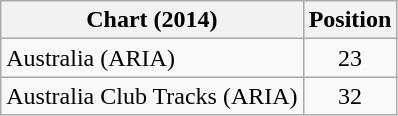<table class="wikitable sortable">
<tr>
<th>Chart (2014)</th>
<th>Position</th>
</tr>
<tr>
<td>Australia (ARIA)</td>
<td align="center">23</td>
</tr>
<tr>
<td>Australia Club Tracks (ARIA)</td>
<td align="center">32</td>
</tr>
</table>
